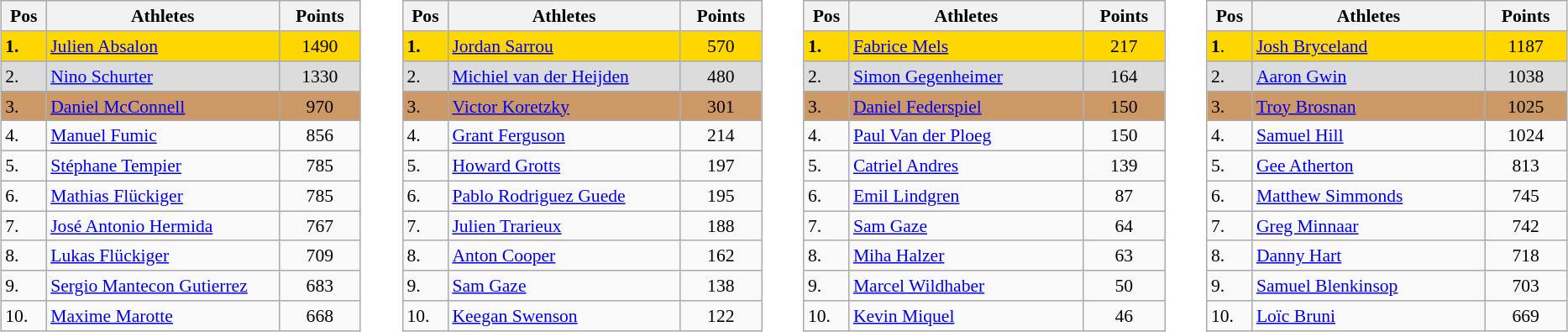<table style="font-size:90%">
<tr>
<td><br><table style="background: #f9f9f9" class=wikitable>
<tr>
<th width=30>Pos</th>
<th width=190>Athletes</th>
<th width=60>Points</th>
</tr>
<tr bgcolor=gold>
<td><strong>1.</strong></td>
<td> <a href='#'>Julien Absalon</a></td>
<td align=center>1490</td>
</tr>
<tr bgcolor=DCDCDC>
<td>2.</td>
<td> <a href='#'>Nino Schurter</a></td>
<td align=center>1330</td>
</tr>
<tr bgcolor=CC9966>
<td>3.</td>
<td> <a href='#'>Daniel McConnell</a></td>
<td align=center>970</td>
</tr>
<tr>
<td>4.</td>
<td> <a href='#'>Manuel Fumic</a></td>
<td align=center>856</td>
</tr>
<tr>
<td>5.</td>
<td> <a href='#'>Stéphane Tempier</a></td>
<td align=center>785</td>
</tr>
<tr>
<td>6.</td>
<td> <a href='#'>Mathias Flückiger</a></td>
<td align=center>785</td>
</tr>
<tr>
<td>7.</td>
<td> <a href='#'>José Antonio Hermida</a></td>
<td align=center>767</td>
</tr>
<tr>
<td>8.</td>
<td> <a href='#'>Lukas Flückiger</a></td>
<td align=center>709</td>
</tr>
<tr>
<td>9.</td>
<td> <a href='#'>Sergio Mantecon Gutierrez</a></td>
<td align=center>683</td>
</tr>
<tr>
<td>10.</td>
<td> <a href='#'>Maxime Marotte</a></td>
<td align=center>668</td>
</tr>
</table>
</td>
<td width="10"></td>
<td><br><table style="background: #f9f9f9" class=wikitable>
<tr>
<th width=30>Pos</th>
<th width=190>Athletes</th>
<th width=60>Points</th>
</tr>
<tr bgcolor=gold>
<td><strong>1.</strong></td>
<td> <a href='#'>Jordan Sarrou</a></td>
<td align=center>570</td>
</tr>
<tr bgcolor=DCDCDC>
<td>2.</td>
<td> <a href='#'>Michiel van der Heijden</a></td>
<td align=center>480</td>
</tr>
<tr bgcolor=CC9966>
<td>3.</td>
<td> <a href='#'>Victor Koretzky</a></td>
<td align=center>301</td>
</tr>
<tr>
<td>4.</td>
<td> <a href='#'>Grant Ferguson</a></td>
<td align=center>214</td>
</tr>
<tr>
<td>5.</td>
<td> <a href='#'>Howard Grotts</a></td>
<td align=center>197</td>
</tr>
<tr>
<td>6.</td>
<td> <a href='#'>Pablo Rodriguez Guede</a></td>
<td align=center>195</td>
</tr>
<tr>
<td>7.</td>
<td> <a href='#'>Julien Trarieux</a></td>
<td align=center>188</td>
</tr>
<tr>
<td>8.</td>
<td> <a href='#'>Anton Cooper</a></td>
<td align=center>162</td>
</tr>
<tr>
<td>9.</td>
<td> <a href='#'>Sam Gaze</a></td>
<td align=center>138</td>
</tr>
<tr>
<td>10.</td>
<td> <a href='#'>Keegan Swenson</a></td>
<td align=center>122</td>
</tr>
</table>
</td>
<td width="10"></td>
<td><br><table style="background: #f9f9f9" class=wikitable>
<tr>
<th width=30>Pos</th>
<th width=190>Athletes</th>
<th width=60>Points</th>
</tr>
<tr bgcolor=gold>
<td><strong>1.</strong></td>
<td> <a href='#'>Fabrice Mels</a></td>
<td align=center>217</td>
</tr>
<tr bgcolor=DCDCDC>
<td>2.</td>
<td> <a href='#'>Simon Gegenheimer</a></td>
<td align=center>164</td>
</tr>
<tr bgcolor=CC9966>
<td>3.</td>
<td> <a href='#'>Daniel Federspiel</a></td>
<td align=center>150</td>
</tr>
<tr>
<td>4.</td>
<td> <a href='#'>Paul Van der Ploeg</a></td>
<td align=center>150</td>
</tr>
<tr>
<td>5.</td>
<td> <a href='#'>Catriel Andres</a></td>
<td align=center>139</td>
</tr>
<tr>
<td>6.</td>
<td> <a href='#'>Emil Lindgren</a></td>
<td align=center>87</td>
</tr>
<tr>
<td>7.</td>
<td> <a href='#'>Sam Gaze</a></td>
<td align=center>64</td>
</tr>
<tr>
<td>8.</td>
<td> <a href='#'>Miha Halzer</a></td>
<td align=center>63</td>
</tr>
<tr>
<td>9.</td>
<td> <a href='#'>Marcel Wildhaber</a></td>
<td align=center>50</td>
</tr>
<tr>
<td>10.</td>
<td> <a href='#'>Kevin Miquel</a></td>
<td align=center>46</td>
</tr>
</table>
</td>
<td width="10"></td>
<td><br><table style="background: #f9f9f9" class=wikitable>
<tr>
<th width=30>Pos</th>
<th width=190>Athletes</th>
<th width=60>Points</th>
</tr>
<tr bgcolor=gold>
<td><strong>1</strong>.</td>
<td> <a href='#'>Josh Bryceland</a></td>
<td align=center>1187</td>
</tr>
<tr bgcolor=DCDCDC>
<td>2.</td>
<td> <a href='#'>Aaron Gwin</a></td>
<td align=center>1038</td>
</tr>
<tr bgcolor=CC9966>
<td>3.</td>
<td> <a href='#'>Troy Brosnan</a></td>
<td align=center>1025</td>
</tr>
<tr>
<td>4.</td>
<td> <a href='#'>Samuel Hill</a></td>
<td align=center>1024</td>
</tr>
<tr>
<td>5.</td>
<td> <a href='#'>Gee Atherton</a></td>
<td align=center>813</td>
</tr>
<tr>
<td>6.</td>
<td> <a href='#'>Matthew Simmonds</a></td>
<td align=center>745</td>
</tr>
<tr>
<td>7.</td>
<td> <a href='#'>Greg Minnaar</a></td>
<td align=center>742</td>
</tr>
<tr>
<td>8.</td>
<td> <a href='#'>Danny Hart</a></td>
<td align=center>718</td>
</tr>
<tr>
<td>9.</td>
<td> <a href='#'>Samuel Blenkinsop</a></td>
<td align=center>703</td>
</tr>
<tr>
<td>10.</td>
<td> <a href='#'>Loïc Bruni</a></td>
<td align=center>669</td>
</tr>
</table>
</td>
</tr>
</table>
